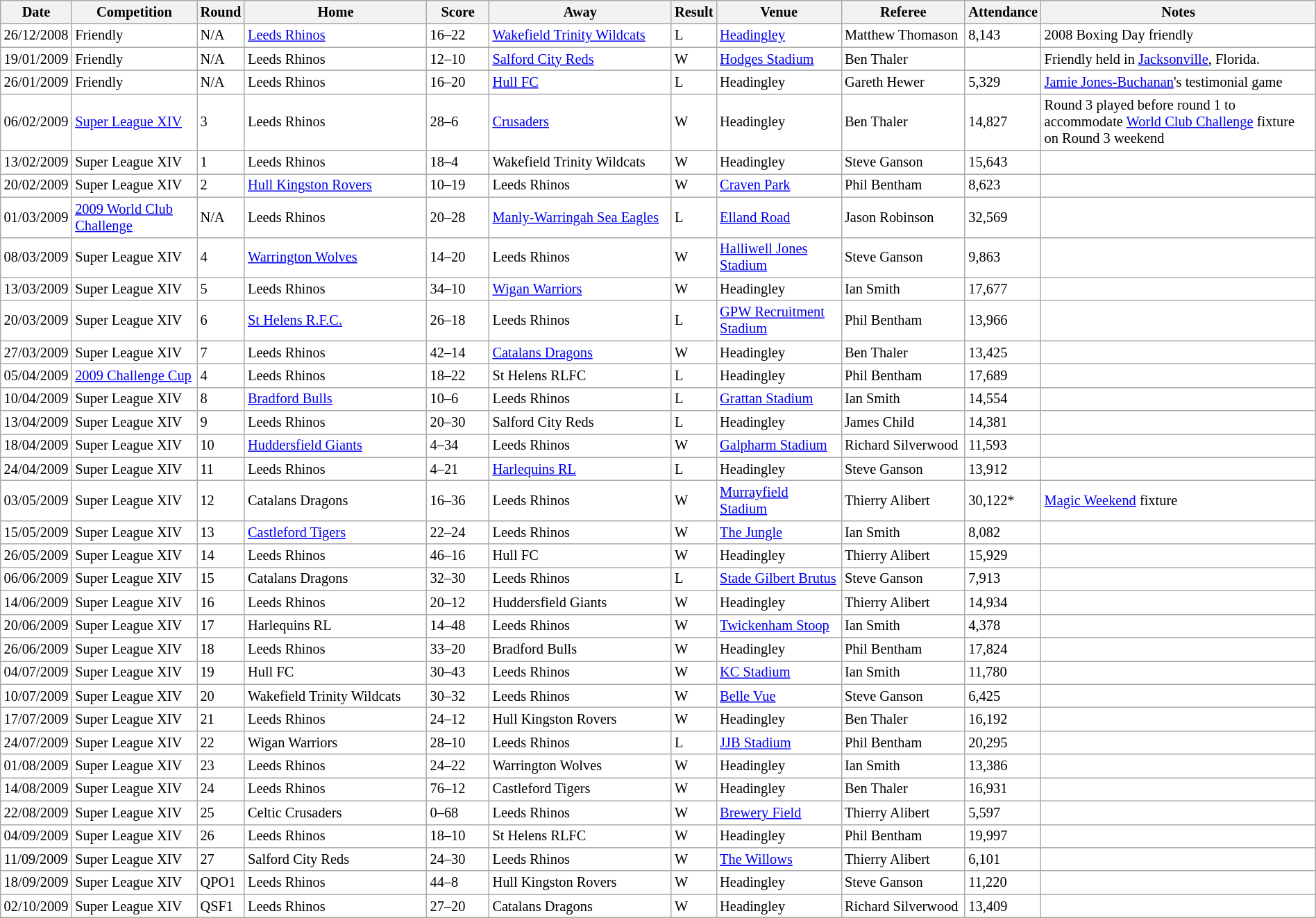<table class="wikitable sortable" width="100%" style="font-size:85%">
<tr bgcolor=#ffffff>
<th width=4%>Date</th>
<th width=10%>Competition</th>
<th width=2%>Round</th>
<th width=15%>Home</th>
<th width=5%>Score</th>
<th width=15%>Away</th>
<th width=2%>Result</th>
<th width=10%>Venue</th>
<th width=10%>Referee</th>
<th width=4%>Attendance</th>
<th width=23%>Notes</th>
</tr>
<tr bgcolor=#FFFFFF>
<td>26/12/2008</td>
<td>Friendly</td>
<td>N/A</td>
<td> <a href='#'>Leeds Rhinos</a></td>
<td>16–22</td>
<td> <a href='#'>Wakefield Trinity Wildcats</a></td>
<td>L</td>
<td><a href='#'>Headingley</a></td>
<td>Matthew Thomason</td>
<td>8,143</td>
<td>2008 Boxing Day friendly</td>
</tr>
<tr bgcolor=#FFFFFF>
<td>19/01/2009</td>
<td>Friendly</td>
<td>N/A</td>
<td> Leeds Rhinos</td>
<td>12–10</td>
<td> <a href='#'>Salford City Reds</a></td>
<td>W</td>
<td><a href='#'>Hodges Stadium</a></td>
<td>Ben Thaler</td>
<td></td>
<td>Friendly held in <a href='#'>Jacksonville</a>, Florida.</td>
</tr>
<tr bgcolor=#FFFFFF>
<td>26/01/2009</td>
<td>Friendly</td>
<td>N/A</td>
<td> Leeds Rhinos</td>
<td>16–20</td>
<td> <a href='#'>Hull FC</a></td>
<td>L</td>
<td>Headingley</td>
<td>Gareth Hewer</td>
<td>5,329</td>
<td><a href='#'>Jamie Jones-Buchanan</a>'s testimonial game</td>
</tr>
<tr bgcolor=#FFFFFF>
<td>06/02/2009</td>
<td><a href='#'>Super League XIV</a></td>
<td>3</td>
<td> Leeds Rhinos</td>
<td>28–6</td>
<td> <a href='#'>Crusaders</a></td>
<td>W</td>
<td>Headingley</td>
<td>Ben Thaler</td>
<td>14,827</td>
<td>Round 3 played before round 1 to accommodate <a href='#'>World Club Challenge</a> fixture on Round 3 weekend</td>
</tr>
<tr bgcolor=#FFFFFF>
<td>13/02/2009</td>
<td>Super League XIV</td>
<td>1</td>
<td> Leeds Rhinos</td>
<td>18–4</td>
<td> Wakefield Trinity Wildcats</td>
<td>W</td>
<td>Headingley</td>
<td>Steve Ganson</td>
<td>15,643</td>
<td></td>
</tr>
<tr bgcolor=#FFFFFF>
<td>20/02/2009</td>
<td>Super League XIV</td>
<td>2</td>
<td> <a href='#'>Hull Kingston Rovers</a></td>
<td>10–19</td>
<td> Leeds Rhinos</td>
<td>W</td>
<td><a href='#'>Craven Park</a></td>
<td>Phil Bentham</td>
<td>8,623</td>
<td></td>
</tr>
<tr bgcolor=#FFFFFF>
<td>01/03/2009</td>
<td><a href='#'>2009 World Club Challenge</a></td>
<td>N/A</td>
<td> Leeds Rhinos</td>
<td>20–28</td>
<td> <a href='#'>Manly-Warringah Sea Eagles</a></td>
<td>L</td>
<td><a href='#'>Elland Road</a></td>
<td>Jason Robinson</td>
<td>32,569</td>
<td></td>
</tr>
<tr bgcolor=#FFFFFF>
<td>08/03/2009</td>
<td>Super League XIV</td>
<td>4</td>
<td> <a href='#'>Warrington Wolves</a></td>
<td>14–20</td>
<td> Leeds Rhinos</td>
<td>W</td>
<td><a href='#'>Halliwell Jones Stadium</a></td>
<td>Steve Ganson</td>
<td>9,863</td>
<td></td>
</tr>
<tr bgcolor=#FFFFFF>
<td>13/03/2009</td>
<td>Super League XIV</td>
<td>5</td>
<td> Leeds Rhinos</td>
<td>34–10</td>
<td> <a href='#'>Wigan Warriors</a></td>
<td>W</td>
<td>Headingley</td>
<td>Ian Smith</td>
<td>17,677</td>
<td></td>
</tr>
<tr bgcolor=#FFFFFF>
<td>20/03/2009</td>
<td>Super League XIV</td>
<td>6</td>
<td> <a href='#'>St Helens R.F.C.</a></td>
<td>26–18</td>
<td> Leeds Rhinos</td>
<td>L</td>
<td><a href='#'>GPW Recruitment Stadium</a></td>
<td>Phil Bentham</td>
<td>13,966</td>
<td></td>
</tr>
<tr bgcolor=#FFFFFF>
<td>27/03/2009</td>
<td>Super League XIV</td>
<td>7</td>
<td> Leeds Rhinos</td>
<td>42–14</td>
<td> <a href='#'>Catalans Dragons</a></td>
<td>W</td>
<td>Headingley</td>
<td>Ben Thaler</td>
<td>13,425</td>
<td></td>
</tr>
<tr bgcolor=#FFFFFF>
<td>05/04/2009</td>
<td><a href='#'>2009 Challenge Cup</a></td>
<td>4</td>
<td> Leeds Rhinos</td>
<td>18–22</td>
<td> St Helens RLFC</td>
<td>L</td>
<td>Headingley</td>
<td>Phil Bentham</td>
<td>17,689</td>
<td></td>
</tr>
<tr bgcolor=#FFFFFF>
<td>10/04/2009</td>
<td>Super League XIV</td>
<td>8</td>
<td> <a href='#'>Bradford Bulls</a></td>
<td>10–6</td>
<td> Leeds Rhinos</td>
<td>L</td>
<td><a href='#'>Grattan Stadium</a></td>
<td>Ian Smith</td>
<td>14,554</td>
<td></td>
</tr>
<tr bgcolor=#FFFFFF>
<td>13/04/2009</td>
<td>Super League XIV</td>
<td>9</td>
<td> Leeds Rhinos</td>
<td>20–30</td>
<td> Salford City Reds</td>
<td>L</td>
<td>Headingley</td>
<td>James Child</td>
<td>14,381</td>
<td></td>
</tr>
<tr bgcolor=#FFFFFF>
<td>18/04/2009</td>
<td>Super League XIV</td>
<td>10</td>
<td> <a href='#'>Huddersfield Giants</a></td>
<td>4–34</td>
<td> Leeds Rhinos</td>
<td>W</td>
<td><a href='#'>Galpharm Stadium</a></td>
<td>Richard Silverwood</td>
<td>11,593</td>
<td></td>
</tr>
<tr bgcolor=#FFFFFF>
<td>24/04/2009</td>
<td>Super League XIV</td>
<td>11</td>
<td> Leeds Rhinos</td>
<td>4–21</td>
<td> <a href='#'>Harlequins RL</a></td>
<td>L</td>
<td>Headingley</td>
<td>Steve Ganson</td>
<td>13,912</td>
<td></td>
</tr>
<tr bgcolor=#FFFFFF>
<td>03/05/2009</td>
<td>Super League XIV</td>
<td>12</td>
<td> Catalans Dragons</td>
<td>16–36</td>
<td> Leeds Rhinos</td>
<td>W</td>
<td><a href='#'>Murrayfield Stadium</a></td>
<td>Thierry Alibert</td>
<td>30,122*</td>
<td><a href='#'>Magic Weekend</a> fixture</td>
</tr>
<tr bgcolor=#FFFFFF>
<td>15/05/2009</td>
<td>Super League XIV</td>
<td>13</td>
<td> <a href='#'>Castleford Tigers</a></td>
<td>22–24</td>
<td> Leeds Rhinos</td>
<td>W</td>
<td><a href='#'>The Jungle</a></td>
<td>Ian Smith</td>
<td>8,082</td>
<td></td>
</tr>
<tr bgcolor=#FFFFFF>
<td>26/05/2009</td>
<td>Super League XIV</td>
<td>14</td>
<td> Leeds Rhinos</td>
<td>46–16</td>
<td> Hull FC</td>
<td>W</td>
<td>Headingley</td>
<td>Thierry Alibert</td>
<td>15,929</td>
<td></td>
</tr>
<tr bgcolor=#FFFFFF>
<td>06/06/2009</td>
<td>Super League XIV</td>
<td>15</td>
<td> Catalans Dragons</td>
<td>32–30</td>
<td> Leeds Rhinos</td>
<td>L</td>
<td><a href='#'>Stade Gilbert Brutus</a></td>
<td>Steve Ganson</td>
<td>7,913</td>
<td></td>
</tr>
<tr bgcolor=#FFFFFF>
<td>14/06/2009</td>
<td>Super League XIV</td>
<td>16</td>
<td> Leeds Rhinos</td>
<td>20–12</td>
<td> Huddersfield Giants</td>
<td>W</td>
<td>Headingley</td>
<td>Thierry Alibert</td>
<td>14,934</td>
<td></td>
</tr>
<tr bgcolor=#FFFFFF>
<td>20/06/2009</td>
<td>Super League XIV</td>
<td>17</td>
<td> Harlequins RL</td>
<td>14–48</td>
<td> Leeds Rhinos</td>
<td>W</td>
<td><a href='#'>Twickenham Stoop</a></td>
<td>Ian Smith</td>
<td>4,378</td>
<td></td>
</tr>
<tr bgcolor=#FFFFFF>
<td>26/06/2009</td>
<td>Super League XIV</td>
<td>18</td>
<td> Leeds Rhinos</td>
<td>33–20</td>
<td> Bradford Bulls</td>
<td>W</td>
<td>Headingley</td>
<td>Phil Bentham</td>
<td>17,824</td>
<td></td>
</tr>
<tr bgcolor=#FFFFFF>
<td>04/07/2009</td>
<td>Super League XIV</td>
<td>19</td>
<td> Hull FC</td>
<td>30–43</td>
<td> Leeds Rhinos</td>
<td>W</td>
<td><a href='#'>KC Stadium</a></td>
<td>Ian Smith</td>
<td>11,780</td>
<td></td>
</tr>
<tr bgcolor=#FFFFFF>
<td>10/07/2009</td>
<td>Super League XIV</td>
<td>20</td>
<td> Wakefield Trinity Wildcats</td>
<td>30–32</td>
<td> Leeds Rhinos</td>
<td>W</td>
<td><a href='#'>Belle Vue</a></td>
<td>Steve Ganson</td>
<td>6,425</td>
<td></td>
</tr>
<tr bgcolor=#FFFFFF>
<td>17/07/2009</td>
<td>Super League XIV</td>
<td>21</td>
<td> Leeds Rhinos</td>
<td>24–12</td>
<td> Hull Kingston Rovers</td>
<td>W</td>
<td>Headingley</td>
<td>Ben Thaler</td>
<td>16,192</td>
<td></td>
</tr>
<tr bgcolor=#FFFFFF>
<td>24/07/2009</td>
<td>Super League XIV</td>
<td>22</td>
<td> Wigan Warriors</td>
<td>28–10</td>
<td> Leeds Rhinos</td>
<td>L</td>
<td><a href='#'>JJB Stadium</a></td>
<td>Phil Bentham</td>
<td>20,295</td>
<td></td>
</tr>
<tr bgcolor=#FFFFFF>
<td>01/08/2009</td>
<td>Super League XIV</td>
<td>23</td>
<td> Leeds Rhinos</td>
<td>24–22</td>
<td> Warrington Wolves</td>
<td>W</td>
<td>Headingley</td>
<td>Ian Smith</td>
<td>13,386</td>
<td></td>
</tr>
<tr bgcolor=#FFFFFF>
<td>14/08/2009</td>
<td>Super League XIV</td>
<td>24</td>
<td> Leeds Rhinos</td>
<td>76–12</td>
<td> Castleford Tigers</td>
<td>W</td>
<td>Headingley</td>
<td>Ben Thaler</td>
<td>16,931</td>
<td></td>
</tr>
<tr bgcolor=#FFFFFF>
<td>22/08/2009</td>
<td>Super League XIV</td>
<td>25</td>
<td> Celtic Crusaders</td>
<td>0–68</td>
<td> Leeds Rhinos</td>
<td>W</td>
<td><a href='#'>Brewery Field</a></td>
<td>Thierry Alibert</td>
<td>5,597</td>
<td></td>
</tr>
<tr bgcolor=#FFFFFF>
<td>04/09/2009</td>
<td>Super League XIV</td>
<td>26</td>
<td> Leeds Rhinos</td>
<td>18–10</td>
<td> St Helens RLFC</td>
<td>W</td>
<td>Headingley</td>
<td>Phil Bentham</td>
<td>19,997</td>
<td></td>
</tr>
<tr bgcolor=#FFFFFF>
<td>11/09/2009</td>
<td>Super League XIV</td>
<td>27</td>
<td> Salford City Reds</td>
<td>24–30</td>
<td> Leeds Rhinos</td>
<td>W</td>
<td><a href='#'>The Willows</a></td>
<td>Thierry Alibert</td>
<td>6,101</td>
<td></td>
</tr>
<tr bgcolor=#FFFFFF>
<td>18/09/2009</td>
<td>Super League XIV</td>
<td>QPO1</td>
<td> Leeds Rhinos</td>
<td>44–8</td>
<td> Hull Kingston Rovers</td>
<td>W</td>
<td>Headingley</td>
<td>Steve Ganson</td>
<td>11,220</td>
<td></td>
</tr>
<tr bgcolor=#FFFFFF>
<td>02/10/2009</td>
<td>Super League XIV</td>
<td>QSF1</td>
<td> Leeds Rhinos</td>
<td>27–20</td>
<td> Catalans Dragons</td>
<td>W</td>
<td>Headingley</td>
<td>Richard Silverwood</td>
<td>13,409</td>
<td></td>
</tr>
</table>
